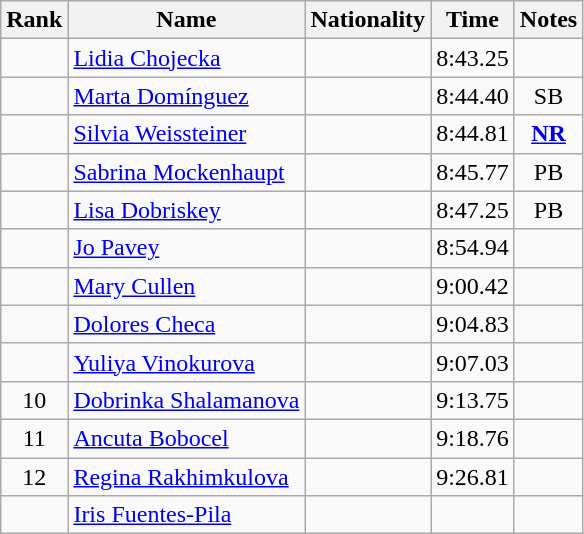<table class="wikitable sortable" style="text-align:center">
<tr>
<th>Rank</th>
<th>Name</th>
<th>Nationality</th>
<th>Time</th>
<th>Notes</th>
</tr>
<tr>
<td></td>
<td align="left"><a href='#'>Lidia Chojecka</a></td>
<td align=left></td>
<td>8:43.25</td>
<td></td>
</tr>
<tr>
<td></td>
<td align="left"><a href='#'>Marta Domínguez</a></td>
<td align=left></td>
<td>8:44.40</td>
<td>SB</td>
</tr>
<tr>
<td></td>
<td align="left"><a href='#'>Silvia Weissteiner</a></td>
<td align=left></td>
<td>8:44.81</td>
<td><strong><a href='#'>NR</a></strong></td>
</tr>
<tr>
<td></td>
<td align="left"><a href='#'>Sabrina Mockenhaupt</a></td>
<td align=left></td>
<td>8:45.77</td>
<td>PB</td>
</tr>
<tr>
<td></td>
<td align="left"><a href='#'>Lisa Dobriskey</a></td>
<td align=left></td>
<td>8:47.25</td>
<td>PB</td>
</tr>
<tr>
<td></td>
<td align="left"><a href='#'>Jo Pavey</a></td>
<td align=left></td>
<td>8:54.94</td>
<td></td>
</tr>
<tr>
<td></td>
<td align="left"><a href='#'>Mary Cullen</a></td>
<td align=left></td>
<td>9:00.42</td>
<td></td>
</tr>
<tr>
<td></td>
<td align="left"><a href='#'>Dolores Checa</a></td>
<td align=left></td>
<td>9:04.83</td>
<td></td>
</tr>
<tr>
<td></td>
<td align="left"><a href='#'>Yuliya Vinokurova</a></td>
<td align=left></td>
<td>9:07.03</td>
<td></td>
</tr>
<tr>
<td>10</td>
<td align="left"><a href='#'>Dobrinka Shalamanova</a></td>
<td align=left></td>
<td>9:13.75</td>
<td></td>
</tr>
<tr>
<td>11</td>
<td align="left"><a href='#'>Ancuta Bobocel</a></td>
<td align=left></td>
<td>9:18.76</td>
<td></td>
</tr>
<tr>
<td>12</td>
<td align="left"><a href='#'>Regina Rakhimkulova</a></td>
<td align=left></td>
<td>9:26.81</td>
<td></td>
</tr>
<tr>
<td></td>
<td align="left"><a href='#'>Iris Fuentes-Pila</a></td>
<td align=left></td>
<td></td>
<td></td>
</tr>
</table>
